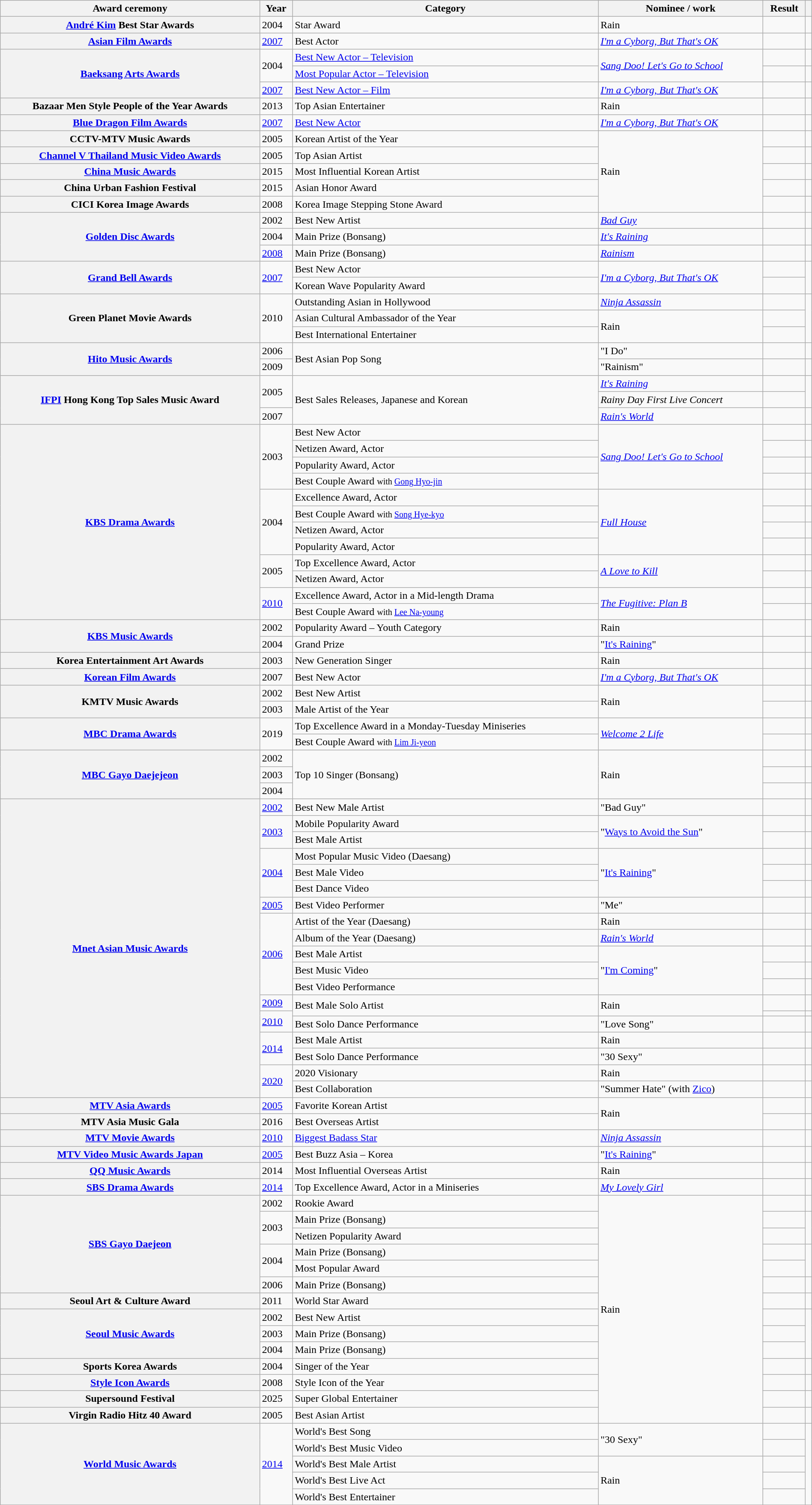<table class="sortable wikitable plainrowheaders" width="100%" cellpadding="5" style="margin: 1em auto 1em auto">
<tr>
<th scope="col">Award ceremony</th>
<th scope="col">Year</th>
<th scope="col">Category</th>
<th scope="col">Nominee / work</th>
<th scope="col">Result</th>
<th class="unsortable" scope="col"></th>
</tr>
<tr>
<th scope="row"><a href='#'>André Kim</a> Best Star Awards</th>
<td>2004</td>
<td>Star Award</td>
<td>Rain</td>
<td></td>
<td style="text-align:center"></td>
</tr>
<tr>
<th scope="row"><a href='#'>Asian Film Awards</a></th>
<td><a href='#'>2007</a></td>
<td>Best Actor</td>
<td><em><a href='#'>I'm a Cyborg, But That's OK</a></em></td>
<td></td>
<td style="text-align:center"></td>
</tr>
<tr>
<th rowspan="3" scope="row"><a href='#'>Baeksang Arts Awards</a></th>
<td rowspan="2">2004</td>
<td><a href='#'>Best New Actor – Television</a></td>
<td rowspan="2"><em><a href='#'>Sang Doo! Let's Go to School</a></em></td>
<td></td>
<td></td>
</tr>
<tr>
<td><a href='#'>Most Popular Actor – Television</a></td>
<td></td>
<td style="text-align:center"></td>
</tr>
<tr>
<td><a href='#'>2007</a></td>
<td><a href='#'>Best New Actor – Film</a></td>
<td><em><a href='#'>I'm a Cyborg, But That's OK</a></em></td>
<td></td>
<td></td>
</tr>
<tr>
<th scope="row">Bazaar Men Style People of the Year Awards</th>
<td>2013</td>
<td>Top Asian Entertainer</td>
<td>Rain</td>
<td></td>
<td style="text-align:center"></td>
</tr>
<tr>
<th scope="row"><a href='#'>Blue Dragon Film Awards</a></th>
<td><a href='#'>2007</a></td>
<td><a href='#'>Best New Actor</a></td>
<td><em><a href='#'>I'm a Cyborg, But That's OK</a></em></td>
<td></td>
<td></td>
</tr>
<tr>
<th scope="row">CCTV-MTV Music Awards</th>
<td>2005</td>
<td>Korean Artist of the Year</td>
<td rowspan="5">Rain</td>
<td></td>
<td style="text-align:center"></td>
</tr>
<tr>
<th scope="row"><a href='#'>Channel V Thailand Music Video Awards</a></th>
<td>2005</td>
<td>Top Asian Artist</td>
<td></td>
<td style="text-align:center"></td>
</tr>
<tr>
<th scope="row"><a href='#'>China Music Awards</a></th>
<td>2015</td>
<td>Most Influential Korean Artist</td>
<td></td>
<td style="text-align:center"></td>
</tr>
<tr>
<th scope="row">China Urban Fashion Festival</th>
<td>2015</td>
<td>Asian Honor Award</td>
<td></td>
<td style="text-align:center"></td>
</tr>
<tr>
<th scope="row">CICI Korea Image Awards</th>
<td>2008</td>
<td>Korea Image Stepping Stone Award</td>
<td></td>
<td style="text-align:center"></td>
</tr>
<tr>
<th rowspan="3" scope="row"><a href='#'>Golden Disc Awards</a></th>
<td>2002</td>
<td>Best New Artist</td>
<td><em><a href='#'>Bad Guy</a></em></td>
<td></td>
<td style="text-align:center"></td>
</tr>
<tr>
<td>2004</td>
<td>Main Prize (Bonsang)</td>
<td><em><a href='#'>It's Raining</a></em></td>
<td></td>
<td></td>
</tr>
<tr>
<td><a href='#'>2008</a></td>
<td>Main Prize (Bonsang)</td>
<td><em><a href='#'>Rainism</a></em></td>
<td></td>
<td style="text-align:center"></td>
</tr>
<tr>
<th rowspan="2" scope="row"><a href='#'>Grand Bell Awards</a></th>
<td rowspan="2"><a href='#'>2007</a></td>
<td>Best New Actor</td>
<td rowspan="2"><em><a href='#'>I'm a Cyborg, But That's OK</a></em></td>
<td></td>
<td style="text-align:center" rowspan="2"></td>
</tr>
<tr>
<td>Korean Wave Popularity Award</td>
<td></td>
</tr>
<tr>
<th rowspan="3" scope="row">Green Planet Movie Awards</th>
<td rowspan="3">2010</td>
<td>Outstanding Asian in Hollywood</td>
<td><em><a href='#'>Ninja Assassin</a></em></td>
<td></td>
<td style="text-align:center" rowspan="3"></td>
</tr>
<tr>
<td>Asian Cultural Ambassador of the Year</td>
<td rowspan="2">Rain</td>
<td></td>
</tr>
<tr>
<td>Best International Entertainer</td>
<td></td>
</tr>
<tr>
<th rowspan="2" scope="row"><a href='#'>Hito Music Awards</a></th>
<td>2006</td>
<td rowspan="2">Best Asian Pop Song</td>
<td>"I Do"</td>
<td></td>
<td style="text-align:center"></td>
</tr>
<tr>
<td>2009</td>
<td>"Rainism"</td>
<td></td>
<td style="text-align:center"></td>
</tr>
<tr>
<th rowspan="3" scope="row"><a href='#'>IFPI</a> Hong Kong Top Sales Music Award</th>
<td rowspan="2">2005</td>
<td rowspan="3">Best Sales Releases, Japanese and Korean</td>
<td><em><a href='#'>It's Raining</a></em></td>
<td></td>
<td style="text-align:center" rowspan="2"></td>
</tr>
<tr>
<td><em>Rainy Day First Live Concert</em></td>
<td></td>
</tr>
<tr>
<td>2007</td>
<td><em><a href='#'>Rain's World</a></em></td>
<td></td>
<td style="text-align:center"></td>
</tr>
<tr>
<th rowspan="12" scope="row"><a href='#'>KBS Drama Awards</a></th>
<td rowspan="4">2003</td>
<td>Best New Actor</td>
<td rowspan="4"><em><a href='#'>Sang Doo! Let's Go to School</a></em></td>
<td></td>
<td></td>
</tr>
<tr>
<td>Netizen Award, Actor</td>
<td></td>
<td></td>
</tr>
<tr>
<td>Popularity Award, Actor</td>
<td></td>
<td></td>
</tr>
<tr>
<td>Best Couple Award <small>with <a href='#'>Gong Hyo-jin</a></small></td>
<td></td>
<td></td>
</tr>
<tr>
<td rowspan="4">2004</td>
<td>Excellence Award, Actor</td>
<td rowspan="4"><em><a href='#'>Full House</a></em></td>
<td></td>
<td></td>
</tr>
<tr>
<td>Best Couple Award <small>with <a href='#'>Song Hye-kyo</a></small></td>
<td></td>
<td></td>
</tr>
<tr>
<td>Netizen Award, Actor</td>
<td></td>
<td></td>
</tr>
<tr>
<td>Popularity Award, Actor</td>
<td></td>
<td></td>
</tr>
<tr>
<td rowspan="2">2005</td>
<td>Top Excellence Award, Actor</td>
<td rowspan="2"><em><a href='#'>A Love to Kill</a></em></td>
<td></td>
<td></td>
</tr>
<tr>
<td>Netizen Award, Actor</td>
<td></td>
<td></td>
</tr>
<tr>
<td rowspan="2"><a href='#'>2010</a></td>
<td>Excellence Award, Actor in a Mid-length Drama</td>
<td rowspan="2"><em><a href='#'>The Fugitive: Plan B</a></em></td>
<td></td>
<td></td>
</tr>
<tr>
<td>Best Couple Award <small>with <a href='#'>Lee Na-young</a></small></td>
<td></td>
<td></td>
</tr>
<tr>
<th rowspan="2" scope="row"><a href='#'>KBS Music Awards</a></th>
<td>2002</td>
<td>Popularity Award – Youth Category</td>
<td>Rain</td>
<td></td>
<td style="text-align:center"></td>
</tr>
<tr>
<td>2004</td>
<td>Grand Prize</td>
<td>"<a href='#'>It's Raining</a>"</td>
<td></td>
<td style="text-align:center"></td>
</tr>
<tr>
<th scope="row">Korea Entertainment Art Awards</th>
<td>2003</td>
<td>New Generation Singer</td>
<td>Rain</td>
<td></td>
<td style="text-align:center"></td>
</tr>
<tr>
<th scope="row"><a href='#'>Korean Film Awards</a></th>
<td>2007</td>
<td>Best New Actor</td>
<td><em><a href='#'>I'm a Cyborg, But That's OK</a></em></td>
<td></td>
<td></td>
</tr>
<tr>
<th rowspan="2" scope="row">KMTV Music Awards</th>
<td>2002</td>
<td>Best New Artist</td>
<td rowspan="2">Rain</td>
<td></td>
<td style="text-align:center"></td>
</tr>
<tr>
<td>2003</td>
<td>Male Artist of the Year</td>
<td></td>
<td style="text-align:center"></td>
</tr>
<tr>
<th rowspan="2" scope="row"><a href='#'>MBC Drama Awards</a></th>
<td rowspan="2">2019</td>
<td>Top Excellence Award in a Monday-Tuesday Miniseries</td>
<td rowspan="2"><em><a href='#'>Welcome 2 Life</a></em></td>
<td></td>
<td></td>
</tr>
<tr>
<td>Best Couple Award <small>with <a href='#'>Lim Ji-yeon</a></small></td>
<td></td>
<td></td>
</tr>
<tr>
<th rowspan="3" scope="row"><a href='#'>MBC Gayo Daejejeon</a></th>
<td>2002</td>
<td rowspan="3">Top 10 Singer (Bonsang)</td>
<td rowspan="3">Rain</td>
<td></td>
<td style="text-align:center"></td>
</tr>
<tr>
<td>2003</td>
<td></td>
<td style="text-align:center"></td>
</tr>
<tr>
<td>2004</td>
<td></td>
<td style="text-align:center"></td>
</tr>
<tr>
<th rowspan="19" scope="row"><a href='#'>Mnet Asian Music Awards</a></th>
<td><a href='#'>2002</a></td>
<td>Best New Male Artist</td>
<td>"Bad Guy"</td>
<td></td>
<td style="text-align:center"></td>
</tr>
<tr>
<td rowspan="2"><a href='#'>2003</a></td>
<td>Mobile Popularity Award</td>
<td rowspan="2">"<a href='#'>Ways to Avoid the Sun</a>"</td>
<td></td>
<td style="text-align:center"></td>
</tr>
<tr>
<td>Best Male Artist</td>
<td></td>
<td style="text-align:center"></td>
</tr>
<tr>
<td rowspan="3"><a href='#'>2004</a></td>
<td>Most Popular Music Video (Daesang)</td>
<td rowspan="3">"<a href='#'>It's Raining</a>"</td>
<td></td>
<td style="text-align:center"></td>
</tr>
<tr>
<td>Best Male Video</td>
<td></td>
<td></td>
</tr>
<tr>
<td>Best Dance Video</td>
<td></td>
<td></td>
</tr>
<tr>
<td><a href='#'>2005</a></td>
<td>Best Video Performer</td>
<td>"Me"</td>
<td></td>
<td></td>
</tr>
<tr>
<td rowspan="5"><a href='#'>2006</a></td>
<td>Artist of the Year (Daesang)</td>
<td>Rain</td>
<td></td>
<td></td>
</tr>
<tr>
<td>Album of the Year (Daesang)</td>
<td><em><a href='#'>Rain's World</a></em></td>
<td></td>
<td></td>
</tr>
<tr>
<td>Best Male Artist</td>
<td rowspan="3">"<a href='#'>I'm Coming</a>"</td>
<td></td>
<td></td>
</tr>
<tr>
<td>Best Music Video</td>
<td></td>
<td></td>
</tr>
<tr>
<td>Best Video Performance</td>
<td></td>
<td></td>
</tr>
<tr>
<td><a href='#'>2009</a></td>
<td rowspan="2">Best Male Solo Artist</td>
<td rowspan="2">Rain</td>
<td></td>
<td></td>
</tr>
<tr>
<td rowspan="2"><a href='#'>2010</a></td>
<td></td>
<td></td>
</tr>
<tr>
<td>Best Solo Dance Performance</td>
<td>"Love Song"</td>
<td></td>
<td></td>
</tr>
<tr>
<td rowspan="2"><a href='#'>2014</a></td>
<td>Best Male Artist</td>
<td>Rain</td>
<td></td>
<td></td>
</tr>
<tr>
<td>Best Solo Dance Performance</td>
<td>"30 Sexy"</td>
<td></td>
<td></td>
</tr>
<tr>
<td rowspan="2"><a href='#'>2020</a></td>
<td>2020 Visionary</td>
<td>Rain</td>
<td></td>
<td style="text-align:center"></td>
</tr>
<tr>
<td>Best Collaboration</td>
<td>"Summer Hate" (with <a href='#'>Zico</a>)</td>
<td></td>
<td style="text-align:center"></td>
</tr>
<tr>
<th scope="row"><a href='#'>MTV Asia Awards</a></th>
<td><a href='#'>2005</a></td>
<td>Favorite Korean Artist</td>
<td rowspan="2">Rain</td>
<td></td>
<td></td>
</tr>
<tr>
<th scope="row">MTV Asia Music Gala</th>
<td>2016</td>
<td>Best Overseas Artist</td>
<td></td>
<td style="text-align:center"></td>
</tr>
<tr>
<th scope="row"><a href='#'>MTV Movie Awards</a></th>
<td><a href='#'>2010</a></td>
<td><a href='#'>Biggest Badass Star</a></td>
<td><em><a href='#'>Ninja Assassin</a></em></td>
<td></td>
<td style="text-align:center"></td>
</tr>
<tr>
<th scope="row"><a href='#'>MTV Video Music Awards Japan</a></th>
<td><a href='#'>2005</a></td>
<td>Best Buzz Asia – Korea</td>
<td>"<a href='#'>It's Raining</a>"</td>
<td></td>
<td style="text-align:center"></td>
</tr>
<tr>
<th scope="row"><a href='#'>QQ Music Awards</a></th>
<td>2014</td>
<td>Most Influential Overseas Artist</td>
<td>Rain</td>
<td></td>
<td style="text-align:center"></td>
</tr>
<tr>
<th scope="row"><a href='#'>SBS Drama Awards</a></th>
<td><a href='#'>2014</a></td>
<td>Top Excellence Award, Actor in a Miniseries</td>
<td><em><a href='#'>My Lovely Girl</a></em></td>
<td></td>
<td></td>
</tr>
<tr>
<th rowspan="6" scope="row"><a href='#'>SBS Gayo Daejeon</a></th>
<td>2002</td>
<td>Rookie Award</td>
<td rowspan="14">Rain</td>
<td></td>
<td style="text-align:center"></td>
</tr>
<tr>
<td rowspan="2">2003</td>
<td>Main Prize (Bonsang)</td>
<td></td>
<td style="text-align:center" rowspan="2"></td>
</tr>
<tr>
<td>Netizen Popularity Award</td>
<td></td>
</tr>
<tr>
<td rowspan="2">2004</td>
<td>Main Prize (Bonsang)</td>
<td></td>
<td style="text-align:center" rowspan="2"></td>
</tr>
<tr>
<td>Most Popular Award</td>
<td></td>
</tr>
<tr>
<td>2006</td>
<td>Main Prize (Bonsang)</td>
<td></td>
<td style="text-align:center"></td>
</tr>
<tr>
<th scope="row">Seoul Art & Culture Award</th>
<td>2011</td>
<td>World Star Award</td>
<td></td>
<td style="text-align:center"></td>
</tr>
<tr>
<th rowspan="3" scope="row"><a href='#'>Seoul Music Awards</a></th>
<td>2002</td>
<td>Best New Artist</td>
<td></td>
<td style="text-align:center" rowspan="3"></td>
</tr>
<tr>
<td>2003</td>
<td>Main Prize (Bonsang)</td>
<td></td>
</tr>
<tr>
<td>2004</td>
<td>Main Prize (Bonsang)</td>
<td></td>
</tr>
<tr>
<th scope="row">Sports Korea Awards</th>
<td>2004</td>
<td>Singer of the Year</td>
<td></td>
<td style="text-align:center"></td>
</tr>
<tr>
<th scope="row"><a href='#'>Style Icon Awards</a></th>
<td>2008</td>
<td>Style Icon of the Year</td>
<td></td>
<td style="text-align:center"></td>
</tr>
<tr>
<th scope="row">Supersound Festival</th>
<td>2025</td>
<td>Super Global Entertainer</td>
<td></td>
<td style="text-align:center"></td>
</tr>
<tr>
<th scope="row">Virgin Radio Hitz 40 Award</th>
<td>2005</td>
<td>Best Asian Artist</td>
<td></td>
<td style="text-align:center"></td>
</tr>
<tr>
<th rowspan="5" scope="row"><a href='#'>World Music Awards</a></th>
<td rowspan="5"><a href='#'>2014</a></td>
<td>World's Best Song</td>
<td rowspan="2">"30 Sexy"</td>
<td></td>
<td style="text-align:center" rowspan="5"></td>
</tr>
<tr>
<td>World's Best Music Video</td>
<td></td>
</tr>
<tr>
<td>World's Best Male Artist</td>
<td rowspan="3">Rain</td>
<td></td>
</tr>
<tr>
<td>World's Best Live Act</td>
<td></td>
</tr>
<tr>
<td>World's Best Entertainer</td>
<td></td>
</tr>
<tr>
</tr>
</table>
